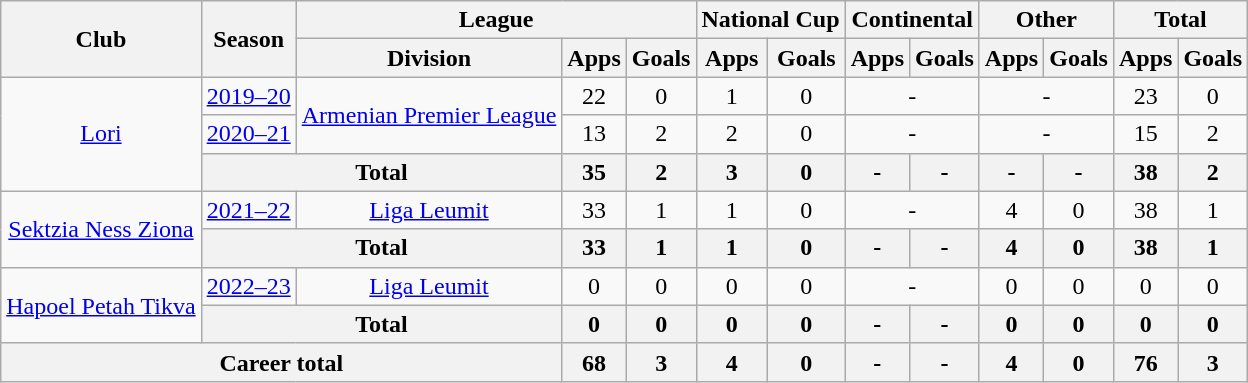<table class="wikitable" style="text-align: center;">
<tr>
<th rowspan="2">Club</th>
<th rowspan="2">Season</th>
<th colspan="3">League</th>
<th colspan="2">National Cup</th>
<th colspan="2">Continental</th>
<th colspan="2">Other</th>
<th colspan="2">Total</th>
</tr>
<tr>
<th>Division</th>
<th>Apps</th>
<th>Goals</th>
<th>Apps</th>
<th>Goals</th>
<th>Apps</th>
<th>Goals</th>
<th>Apps</th>
<th>Goals</th>
<th>Apps</th>
<th>Goals</th>
</tr>
<tr>
<td rowspan="3" valign="center"><a href='#'>Lori</a></td>
<td><a href='#'>2019–20</a></td>
<td rowspan="2" valign="center"><a href='#'>Armenian Premier League</a></td>
<td>22</td>
<td>0</td>
<td>1</td>
<td>0</td>
<td colspan="2">-</td>
<td colspan="2">-</td>
<td>23</td>
<td>0</td>
</tr>
<tr>
<td><a href='#'>2020–21</a></td>
<td>13</td>
<td>2</td>
<td>2</td>
<td>0</td>
<td colspan="2">-</td>
<td colspan="2">-</td>
<td>15</td>
<td>2</td>
</tr>
<tr>
<th colspan="2">Total</th>
<th>35</th>
<th>2</th>
<th>3</th>
<th>0</th>
<th>-</th>
<th>-</th>
<th>-</th>
<th>-</th>
<th>38</th>
<th>2</th>
</tr>
<tr>
<td rowspan="2" valign="center"><a href='#'>Sektzia Ness Ziona</a></td>
<td><a href='#'>2021–22</a></td>
<td rowspan="1" valign="center"><a href='#'>Liga Leumit</a></td>
<td>33</td>
<td>1</td>
<td>1</td>
<td>0</td>
<td colspan="2">-</td>
<td>4</td>
<td>0</td>
<td>38</td>
<td>1</td>
</tr>
<tr>
<th colspan="2">Total</th>
<th>33</th>
<th>1</th>
<th>1</th>
<th>0</th>
<th>-</th>
<th>-</th>
<th>4</th>
<th>0</th>
<th>38</th>
<th>1</th>
</tr>
<tr>
<td rowspan="2" valign="center"><a href='#'>Hapoel Petah Tikva</a></td>
<td><a href='#'>2022–23</a></td>
<td rowspan="1" valign="center"><a href='#'>Liga Leumit</a></td>
<td>0</td>
<td>0</td>
<td>0</td>
<td>0</td>
<td colspan="2">-</td>
<td>0</td>
<td>0</td>
<td>0</td>
<td>0</td>
</tr>
<tr>
<th colspan="2">Total</th>
<th>0</th>
<th>0</th>
<th>0</th>
<th>0</th>
<th>-</th>
<th>-</th>
<th>0</th>
<th>0</th>
<th>0</th>
<th>0</th>
</tr>
<tr>
<th colspan="3">Career total</th>
<th>68</th>
<th>3</th>
<th>4</th>
<th>0</th>
<th>-</th>
<th>-</th>
<th>4</th>
<th>0</th>
<th>76</th>
<th>3</th>
</tr>
</table>
